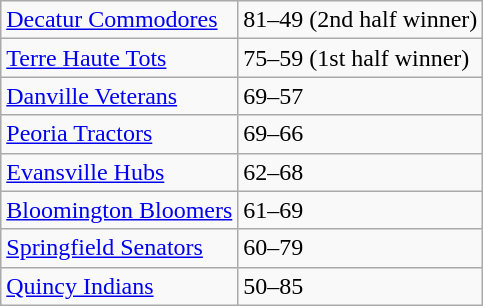<table class="wikitable">
<tr>
<td><a href='#'>Decatur Commodores</a></td>
<td>81–49 (2nd half winner)</td>
</tr>
<tr>
<td><a href='#'>Terre Haute Tots</a></td>
<td>75–59 (1st half winner)</td>
</tr>
<tr>
<td><a href='#'>Danville Veterans</a></td>
<td>69–57</td>
</tr>
<tr>
<td><a href='#'>Peoria Tractors</a></td>
<td>69–66</td>
</tr>
<tr>
<td><a href='#'>Evansville Hubs</a></td>
<td>62–68</td>
</tr>
<tr>
<td><a href='#'>Bloomington Bloomers</a></td>
<td>61–69</td>
</tr>
<tr>
<td><a href='#'>Springfield Senators</a></td>
<td>60–79</td>
</tr>
<tr>
<td><a href='#'>Quincy Indians</a></td>
<td>50–85</td>
</tr>
</table>
